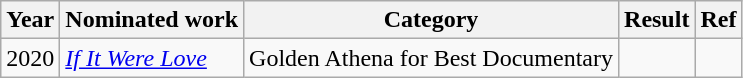<table class="wikitable sortable">
<tr>
<th>Year</th>
<th>Nominated work</th>
<th>Category</th>
<th>Result</th>
<th>Ref</th>
</tr>
<tr>
<td>2020</td>
<td><em><a href='#'>If It Were Love</a></em></td>
<td>Golden Athena for Best Documentary</td>
<td></td>
<td></td>
</tr>
</table>
